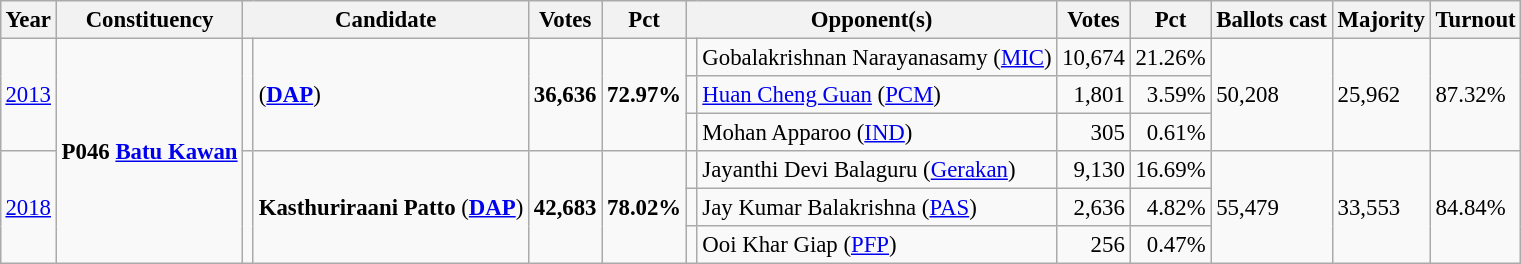<table class="wikitable" style="margin:0.5em ; font-size:95%">
<tr>
<th>Year</th>
<th>Constituency</th>
<th colspan=2>Candidate</th>
<th>Votes</th>
<th>Pct</th>
<th colspan=2>Opponent(s)</th>
<th>Votes</th>
<th>Pct</th>
<th>Ballots cast</th>
<th>Majority</th>
<th>Turnout</th>
</tr>
<tr>
<td rowspan=3><a href='#'>2013</a></td>
<td rowspan=6><strong>P046 <a href='#'>Batu Kawan</a></strong></td>
<td rowspan=3 ></td>
<td rowspan=3> (<a href='#'><strong>DAP</strong></a>)</td>
<td rowspan=3 align="right"><strong>36,636</strong></td>
<td rowspan=3><strong>72.97%</strong></td>
<td></td>
<td>Gobalakrishnan Narayanasamy (<a href='#'>MIC</a>)</td>
<td align="right">10,674</td>
<td>21.26%</td>
<td rowspan=3>50,208</td>
<td rowspan=3>25,962</td>
<td rowspan=3>87.32%</td>
</tr>
<tr>
<td bgcolor=></td>
<td><a href='#'>Huan Cheng Guan</a> (<a href='#'>PCM</a>)</td>
<td align="right">1,801</td>
<td align=right>3.59%</td>
</tr>
<tr>
<td></td>
<td>Mohan Apparoo (<a href='#'>IND</a>)</td>
<td align="right">305</td>
<td align=right>0.61%</td>
</tr>
<tr>
<td rowspan=3><a href='#'>2018</a></td>
<td rowspan=3 ></td>
<td rowspan=3><strong>Kasthuriraani Patto</strong> (<a href='#'><strong>DAP</strong></a>)</td>
<td rowspan=3 align="right"><strong>42,683</strong></td>
<td rowspan=3><strong>78.02%</strong></td>
<td></td>
<td>Jayanthi Devi Balaguru (<a href='#'>Gerakan</a>)</td>
<td align="right">9,130</td>
<td>16.69%</td>
<td rowspan=3>55,479</td>
<td rowspan=3>33,553</td>
<td rowspan=3>84.84%</td>
</tr>
<tr>
<td></td>
<td>Jay Kumar Balakrishna (<a href='#'>PAS</a>)</td>
<td align="right">2,636</td>
<td align="right">4.82%</td>
</tr>
<tr>
<td bgcolor=></td>
<td>Ooi Khar Giap (<a href='#'>PFP</a>)</td>
<td align="right">256</td>
<td align="right">0.47%</td>
</tr>
</table>
